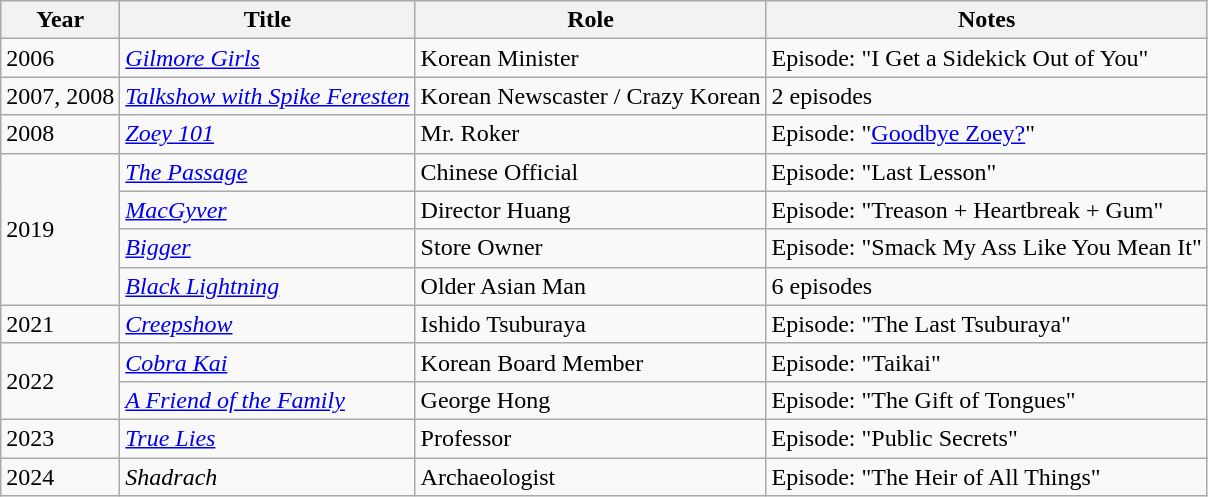<table class="wikitable">
<tr>
<th>Year</th>
<th>Title</th>
<th>Role</th>
<th>Notes</th>
</tr>
<tr>
<td>2006</td>
<td><em><a href='#'>Gilmore Girls</a></em></td>
<td>Korean Minister</td>
<td>Episode: "I Get a Sidekick Out of You"</td>
</tr>
<tr>
<td>2007, 2008</td>
<td><em><a href='#'>Talkshow with Spike Feresten</a></em></td>
<td>Korean Newscaster / Crazy Korean</td>
<td>2 episodes</td>
</tr>
<tr>
<td>2008</td>
<td><em><a href='#'>Zoey 101</a></em></td>
<td>Mr. Roker</td>
<td>Episode: "<a href='#'>Goodbye Zoey?</a>"</td>
</tr>
<tr>
<td rowspan="4">2019</td>
<td><em><a href='#'>The Passage</a></em></td>
<td>Chinese Official</td>
<td>Episode: "Last Lesson"</td>
</tr>
<tr>
<td><em><a href='#'>MacGyver</a></em></td>
<td>Director Huang</td>
<td>Episode: "Treason + Heartbreak + Gum"</td>
</tr>
<tr>
<td><em><a href='#'>Bigger</a></em></td>
<td>Store Owner</td>
<td>Episode: "Smack My Ass Like You Mean It"</td>
</tr>
<tr>
<td><em><a href='#'>Black Lightning</a></em></td>
<td>Older Asian Man</td>
<td>6 episodes</td>
</tr>
<tr>
<td>2021</td>
<td><em><a href='#'>Creepshow</a></em></td>
<td>Ishido Tsuburaya</td>
<td>Episode: "The Last Tsuburaya"</td>
</tr>
<tr>
<td rowspan="2">2022</td>
<td><em><a href='#'>Cobra Kai</a></em></td>
<td>Korean Board Member</td>
<td>Episode: "Taikai"</td>
</tr>
<tr>
<td><em><a href='#'>A Friend of the Family</a></em></td>
<td>George Hong</td>
<td>Episode: "The Gift of Tongues"</td>
</tr>
<tr>
<td>2023</td>
<td><em><a href='#'>True Lies</a></em></td>
<td>Professor</td>
<td>Episode: "Public Secrets"</td>
</tr>
<tr>
<td>2024</td>
<td><em>Shadrach</em></td>
<td>Archaeologist</td>
<td>Episode: "The Heir of All Things"</td>
</tr>
</table>
